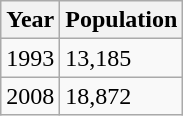<table class="wikitable">
<tr>
<th>Year</th>
<th>Population</th>
</tr>
<tr>
<td>1993</td>
<td>13,185</td>
</tr>
<tr>
<td>2008</td>
<td>18,872</td>
</tr>
</table>
